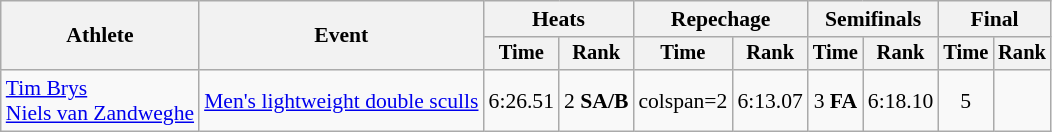<table class="wikitable" style="font-size:90%">
<tr>
<th rowspan="2">Athlete</th>
<th rowspan="2">Event</th>
<th colspan="2">Heats</th>
<th colspan="2">Repechage</th>
<th colspan="2">Semifinals</th>
<th colspan="2">Final</th>
</tr>
<tr style="font-size:95%">
<th>Time</th>
<th>Rank</th>
<th>Time</th>
<th>Rank</th>
<th>Time</th>
<th>Rank</th>
<th>Time</th>
<th>Rank</th>
</tr>
<tr align=center>
<td align=left><a href='#'>Tim Brys</a><br><a href='#'>Niels van Zandweghe</a></td>
<td align=left><a href='#'>Men's lightweight double sculls</a></td>
<td>6:26.51</td>
<td>2 <strong>SA/B</strong></td>
<td>colspan=2 </td>
<td>6:13.07</td>
<td>3 <strong>FA</strong></td>
<td>6:18.10</td>
<td>5</td>
</tr>
</table>
